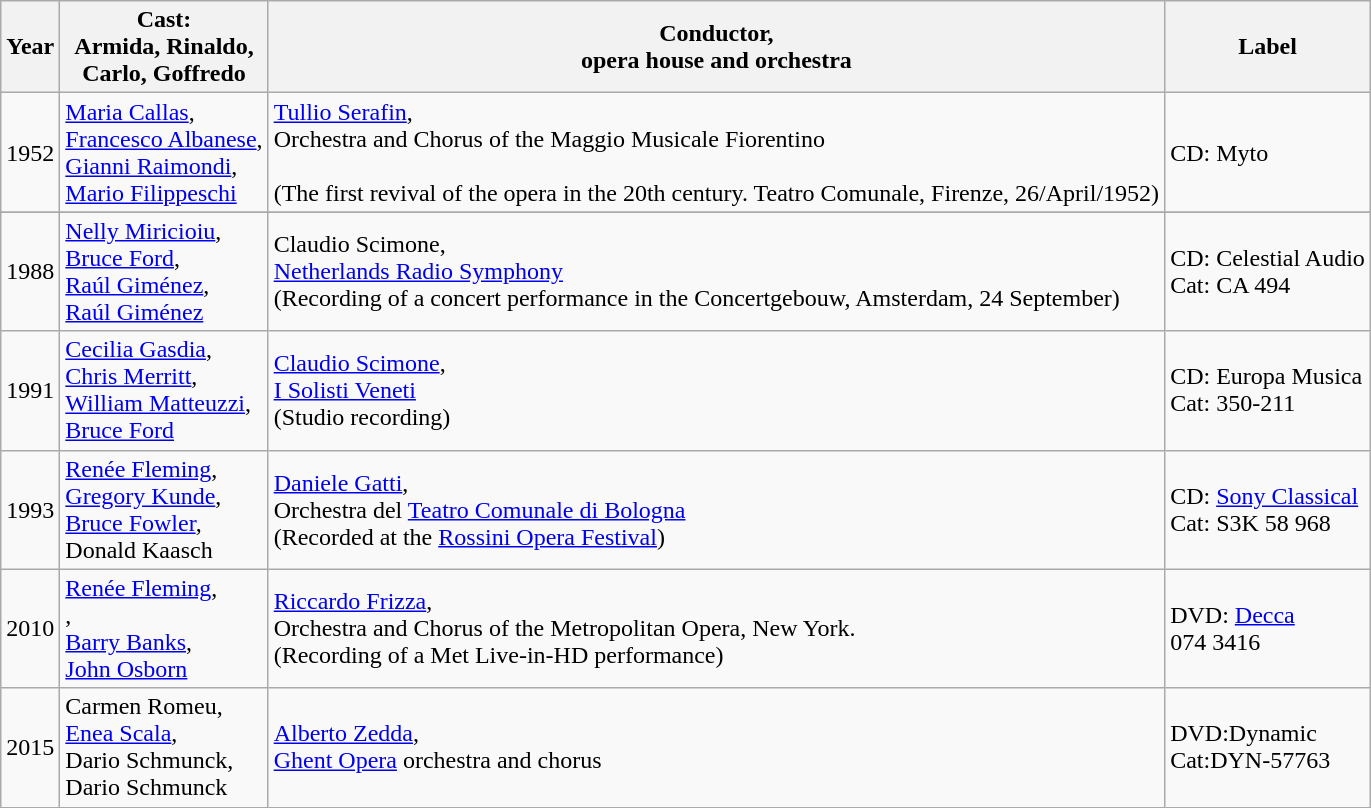<table class="wikitable">
<tr>
<th>Year</th>
<th>Cast:<br>Armida, Rinaldo,<br>Carlo, Goffredo</th>
<th>Conductor,<br>opera house and orchestra</th>
<th>Label</th>
</tr>
<tr>
<td>1952</td>
<td><a href='#'>Maria Callas</a>,<br><a href='#'>Francesco Albanese</a>,<br><a href='#'>Gianni Raimondi</a>,<br><a href='#'>Mario Filippeschi</a></td>
<td><a href='#'>Tullio Serafin</a>,<br>Orchestra and Chorus of the Maggio Musicale Fiorentino<br><br>(The first revival of the opera in the 20th century. Teatro Comunale, Firenze, 26/April/1952)</td>
<td>CD: Myto</td>
</tr>
<tr>
</tr>
<tr>
<td>1988</td>
<td><a href='#'>Nelly Miricioiu</a>,<br><a href='#'>Bruce Ford</a>,<br><a href='#'>Raúl Giménez</a>,<br><a href='#'>Raúl Giménez</a></td>
<td>Claudio Scimone,<br><a href='#'>Netherlands Radio Symphony</a><br>(Recording of a concert performance in the Concertgebouw, Amsterdam, 24 September)</td>
<td>CD: Celestial Audio<br>Cat: CA 494</td>
</tr>
<tr>
<td>1991</td>
<td><a href='#'>Cecilia Gasdia</a>,<br><a href='#'>Chris Merritt</a>,<br><a href='#'>William Matteuzzi</a>,<br><a href='#'>Bruce Ford</a></td>
<td><a href='#'>Claudio Scimone</a>,<br><a href='#'>I Solisti Veneti</a><br>(Studio recording)</td>
<td>CD: Europa Musica<br>Cat: 350-211</td>
</tr>
<tr>
<td>1993</td>
<td><a href='#'>Renée Fleming</a>,<br><a href='#'>Gregory Kunde</a>,<br><a href='#'>Bruce Fowler</a>,<br>Donald Kaasch</td>
<td><a href='#'>Daniele Gatti</a>,<br>Orchestra del <a href='#'>Teatro Comunale di Bologna</a><br>(Recorded at the <a href='#'>Rossini Opera Festival</a>)</td>
<td>CD: <a href='#'>Sony Classical</a><br>Cat: S3K 58 968</td>
</tr>
<tr>
<td>2010</td>
<td><a href='#'>Renée Fleming</a>,<br>,<br><a href='#'>Barry Banks</a>,<br><a href='#'>John Osborn</a></td>
<td><a href='#'>Riccardo Frizza</a>,<br>Orchestra and Chorus of the Metropolitan Opera, New York.<br>(Recording of a Met Live-in-HD performance)</td>
<td>DVD: <a href='#'>Decca</a><br>074 3416</td>
</tr>
<tr>
<td>2015</td>
<td>Carmen Romeu,<br><a href='#'>Enea Scala</a>,<br>Dario Schmunck,<br>Dario Schmunck</td>
<td><a href='#'>Alberto Zedda</a>, <br><a href='#'>Ghent Opera</a> orchestra and chorus</td>
<td>DVD:Dynamic <br>Cat:DYN-57763</td>
</tr>
</table>
